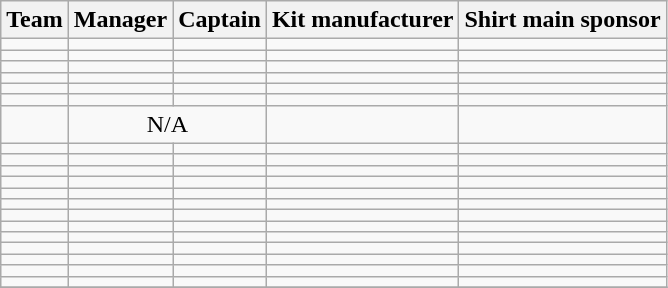<table class="wikitable sortable" style="text-align: left;">
<tr>
<th>Team</th>
<th>Manager</th>
<th>Captain</th>
<th>Kit manufacturer</th>
<th>Shirt main sponsor</th>
</tr>
<tr>
<td></td>
<td></td>
<td></td>
<td></td>
<td></td>
</tr>
<tr>
<td></td>
<td></td>
<td></td>
<td></td>
<td></td>
</tr>
<tr>
<td></td>
<td></td>
<td></td>
<td></td>
<td></td>
</tr>
<tr>
<td></td>
<td></td>
<td></td>
<td></td>
<td></td>
</tr>
<tr>
<td></td>
<td></td>
<td></td>
<td></td>
<td></td>
</tr>
<tr>
<td></td>
<td></td>
<td></td>
<td></td>
<td></td>
</tr>
<tr>
<td></td>
<td colspan=2 align=center>N/A</td>
<td></td>
<td></td>
</tr>
<tr>
<td></td>
<td></td>
<td></td>
<td></td>
<td></td>
</tr>
<tr>
<td></td>
<td></td>
<td></td>
<td></td>
<td></td>
</tr>
<tr>
<td></td>
<td></td>
<td></td>
<td></td>
<td></td>
</tr>
<tr>
<td></td>
<td></td>
<td></td>
<td></td>
<td></td>
</tr>
<tr>
<td></td>
<td></td>
<td></td>
<td></td>
<td></td>
</tr>
<tr>
<td></td>
<td></td>
<td></td>
<td></td>
<td></td>
</tr>
<tr>
<td></td>
<td></td>
<td></td>
<td></td>
<td></td>
</tr>
<tr>
<td></td>
<td></td>
<td></td>
<td></td>
<td></td>
</tr>
<tr>
<td></td>
<td></td>
<td></td>
<td></td>
<td></td>
</tr>
<tr>
<td></td>
<td></td>
<td></td>
<td></td>
<td></td>
</tr>
<tr>
<td></td>
<td></td>
<td></td>
<td></td>
<td></td>
</tr>
<tr>
<td></td>
<td></td>
<td></td>
<td></td>
<td></td>
</tr>
<tr>
<td></td>
<td></td>
<td></td>
<td></td>
<td></td>
</tr>
<tr>
</tr>
</table>
